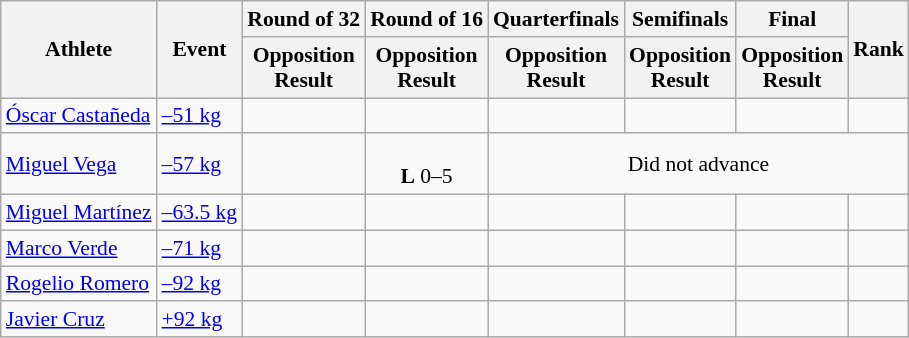<table class=wikitable style=font-size:90%;text-align:center>
<tr>
<th rowspan=2>Athlete</th>
<th rowspan=2>Event</th>
<th>Round of 32</th>
<th>Round of 16</th>
<th>Quarterfinals</th>
<th>Semifinals</th>
<th>Final</th>
<th rowspan="2">Rank</th>
</tr>
<tr>
<th>Opposition<br>Result</th>
<th>Opposition<br>Result</th>
<th>Opposition<br>Result</th>
<th>Opposition<br>Result</th>
<th>Opposition<br>Result</th>
</tr>
<tr align=center>
<td align=left><a href='#'>Óscar Castañeda</a></td>
<td align=left><a href='#'>–51 kg</a></td>
<td></td>
<td></td>
<td></td>
<td></td>
<td></td>
<td></td>
</tr>
<tr>
<td align=left><a href='#'>Miguel Vega</a></td>
<td align=left><a href='#'>–57 kg</a></td>
<td></td>
<td><br><strong>L</strong> 0–5</td>
<td colspan=4>Did not advance</td>
</tr>
<tr>
<td align=left><a href='#'>Miguel Martínez</a></td>
<td align=left><a href='#'>–63.5 kg</a></td>
<td></td>
<td></td>
<td></td>
<td></td>
<td></td>
<td></td>
</tr>
<tr>
<td align=left><a href='#'>Marco Verde</a></td>
<td align=left><a href='#'>–71 kg</a></td>
<td></td>
<td></td>
<td></td>
<td></td>
<td></td>
<td></td>
</tr>
<tr>
<td align=left><a href='#'>Rogelio Romero</a></td>
<td align=left><a href='#'>–92 kg</a></td>
<td></td>
<td></td>
<td></td>
<td></td>
<td></td>
<td></td>
</tr>
<tr>
<td align=left><a href='#'>Javier Cruz</a></td>
<td align=left><a href='#'>+92 kg</a></td>
<td></td>
<td></td>
<td></td>
<td></td>
<td></td>
<td></td>
</tr>
</table>
